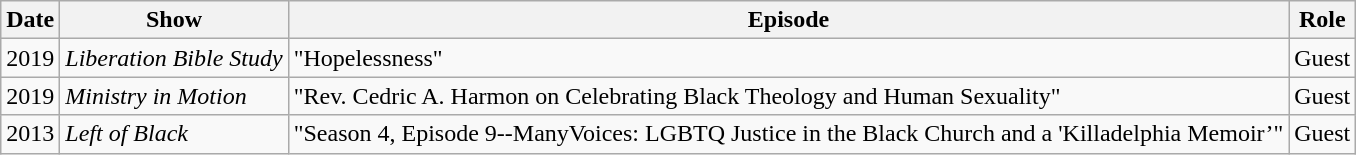<table class="wikitable">
<tr>
<th>Date</th>
<th>Show</th>
<th>Episode</th>
<th>Role</th>
</tr>
<tr>
<td>2019</td>
<td><em>Liberation Bible Study</em></td>
<td>"Hopelessness"</td>
<td>Guest</td>
</tr>
<tr>
<td>2019</td>
<td><em>Ministry in Motion</em></td>
<td>"Rev. Cedric A. Harmon on Celebrating Black Theology and Human Sexuality"</td>
<td>Guest</td>
</tr>
<tr>
<td>2013</td>
<td><em>Left of Black</em></td>
<td>"Season 4, Episode 9--ManyVoices: LGBTQ Justice in the Black Church and a 'Killadelphia Memoir’"</td>
<td>Guest</td>
</tr>
</table>
